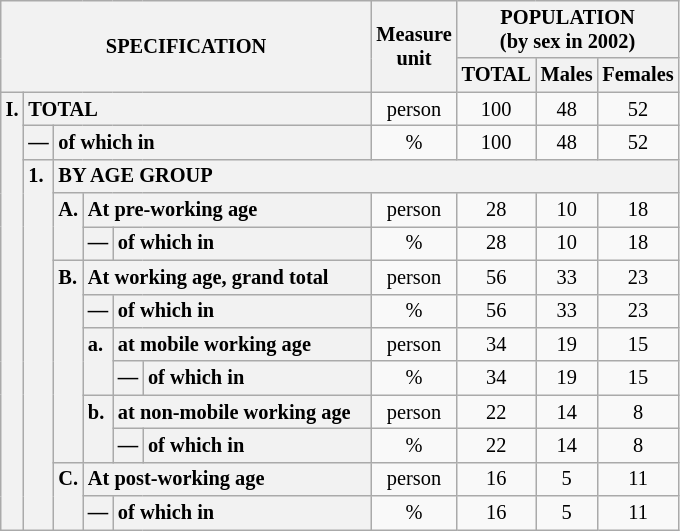<table class="wikitable" style="font-size:85%; text-align:center">
<tr>
<th rowspan="2" colspan="6">SPECIFICATION</th>
<th rowspan="2">Measure<br> unit</th>
<th colspan="3" rowspan="1">POPULATION<br> (by sex in 2002)</th>
</tr>
<tr>
<th>TOTAL</th>
<th>Males</th>
<th>Females</th>
</tr>
<tr>
<th style="text-align:left" valign="top" rowspan="13">I.</th>
<th style="text-align:left" colspan="5">TOTAL</th>
<td>person</td>
<td>100</td>
<td>48</td>
<td>52</td>
</tr>
<tr>
<th style="text-align:left" valign="top">—</th>
<th style="text-align:left" colspan="4">of which in</th>
<td>%</td>
<td>100</td>
<td>48</td>
<td>52</td>
</tr>
<tr>
<th style="text-align:left" valign="top" rowspan="11">1.</th>
<th style="text-align:left" colspan="19">BY AGE GROUP</th>
</tr>
<tr>
<th style="text-align:left" valign="top" rowspan="2">A.</th>
<th style="text-align:left" colspan="3">At pre-working age</th>
<td>person</td>
<td>28</td>
<td>10</td>
<td>18</td>
</tr>
<tr>
<th style="text-align:left" valign="top">—</th>
<th style="text-align:left" valign="top" colspan="2">of which in</th>
<td>%</td>
<td>28</td>
<td>10</td>
<td>18</td>
</tr>
<tr>
<th style="text-align:left" valign="top" rowspan="6">B.</th>
<th style="text-align:left" colspan="3">At working age, grand total</th>
<td>person</td>
<td>56</td>
<td>33</td>
<td>23</td>
</tr>
<tr>
<th style="text-align:left" valign="top">—</th>
<th style="text-align:left" valign="top" colspan="2">of which in</th>
<td>%</td>
<td>56</td>
<td>33</td>
<td>23</td>
</tr>
<tr>
<th style="text-align:left" valign="top" rowspan="2">a.</th>
<th style="text-align:left" colspan="2">at mobile working age</th>
<td>person</td>
<td>34</td>
<td>19</td>
<td>15</td>
</tr>
<tr>
<th style="text-align:left" valign="top">—</th>
<th style="text-align:left" valign="top" colspan="1">of which in                        </th>
<td>%</td>
<td>34</td>
<td>19</td>
<td>15</td>
</tr>
<tr>
<th style="text-align:left" valign="top" rowspan="2">b.</th>
<th style="text-align:left" colspan="2">at non-mobile working age</th>
<td>person</td>
<td>22</td>
<td>14</td>
<td>8</td>
</tr>
<tr>
<th style="text-align:left" valign="top">—</th>
<th style="text-align:left" valign="top" colspan="1">of which in                        </th>
<td>%</td>
<td>22</td>
<td>14</td>
<td>8</td>
</tr>
<tr>
<th style="text-align:left" valign="top" rowspan="2">C.</th>
<th style="text-align:left" colspan="3">At post-working age</th>
<td>person</td>
<td>16</td>
<td>5</td>
<td>11</td>
</tr>
<tr>
<th style="text-align:left" valign="top">—</th>
<th style="text-align:left" valign="top" colspan="2">of which in</th>
<td>%</td>
<td>16</td>
<td>5</td>
<td>11</td>
</tr>
</table>
